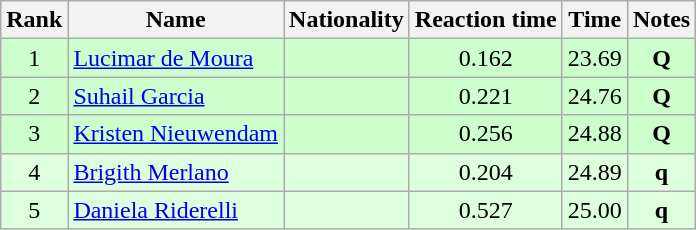<table class="wikitable sortable" style="text-align:center">
<tr>
<th>Rank</th>
<th>Name</th>
<th>Nationality</th>
<th>Reaction time</th>
<th>Time</th>
<th>Notes</th>
</tr>
<tr bgcolor=ccffcc>
<td>1</td>
<td align=left><a href='#'>Lucimar de Moura</a></td>
<td align=left></td>
<td>0.162</td>
<td>23.69</td>
<td><strong>Q</strong></td>
</tr>
<tr bgcolor=ccffcc>
<td>2</td>
<td align=left><a href='#'>Suhail Garcia</a></td>
<td align=left></td>
<td>0.221</td>
<td>24.76</td>
<td><strong>Q</strong></td>
</tr>
<tr bgcolor=ccffcc>
<td>3</td>
<td align=left><a href='#'>Kristen Nieuwendam</a></td>
<td align=left></td>
<td>0.256</td>
<td>24.88</td>
<td><strong>Q</strong></td>
</tr>
<tr bgcolor=ddffdd>
<td>4</td>
<td align=left><a href='#'>Brigith Merlano</a></td>
<td align=left></td>
<td>0.204</td>
<td>24.89</td>
<td><strong>q</strong></td>
</tr>
<tr bgcolor=ddffdd>
<td>5</td>
<td align=left><a href='#'>Daniela Riderelli</a></td>
<td align=left></td>
<td>0.527</td>
<td>25.00</td>
<td><strong>q</strong></td>
</tr>
</table>
